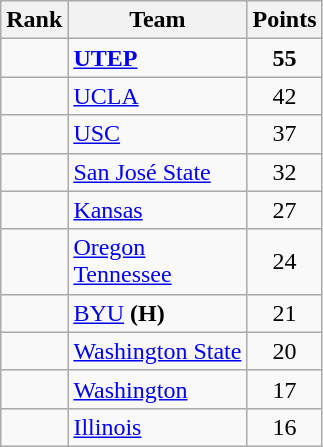<table class="wikitable sortable" style="text-align:center">
<tr>
<th>Rank</th>
<th>Team</th>
<th>Points</th>
</tr>
<tr>
<td></td>
<td align="left"><strong><a href='#'>UTEP</a></strong></td>
<td><strong>55</strong></td>
</tr>
<tr>
<td></td>
<td align="left"><a href='#'>UCLA</a></td>
<td>42</td>
</tr>
<tr>
<td></td>
<td align="left"><a href='#'>USC</a></td>
<td>37</td>
</tr>
<tr>
<td></td>
<td align="left"><a href='#'>San José State</a></td>
<td>32</td>
</tr>
<tr>
<td></td>
<td align="left"><a href='#'>Kansas</a></td>
<td>27</td>
</tr>
<tr>
<td></td>
<td align="left"><a href='#'>Oregon</a><br><a href='#'>Tennessee</a></td>
<td>24</td>
</tr>
<tr>
<td></td>
<td align="left"><a href='#'>BYU</a> <strong>(H)</strong></td>
<td>21</td>
</tr>
<tr>
<td></td>
<td align="left"><a href='#'>Washington State</a></td>
<td>20</td>
</tr>
<tr>
<td></td>
<td align="left"><a href='#'>Washington</a></td>
<td>17</td>
</tr>
<tr>
<td></td>
<td align="left"><a href='#'>Illinois</a></td>
<td>16</td>
</tr>
</table>
